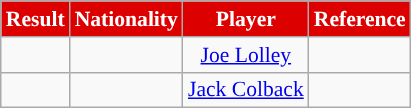<table class="wikitable" style="text-align:center; font-size:90%">
<tr>
<th style="background:#DD0000; color:#FFFFFF;">Result</th>
<th style="background:#DD0000; color:#FFFFFF;">Nationality</th>
<th style="background:#DD0000; color:#FFFFFF;">Player</th>
<th style="background:#DD0000; color:#FFFFFF;">Reference</th>
</tr>
<tr>
<td></td>
<td></td>
<td><a href='#'>Joe Lolley</a></td>
<td></td>
</tr>
<tr>
<td></td>
<td></td>
<td><a href='#'>Jack Colback</a></td>
<td></td>
</tr>
</table>
